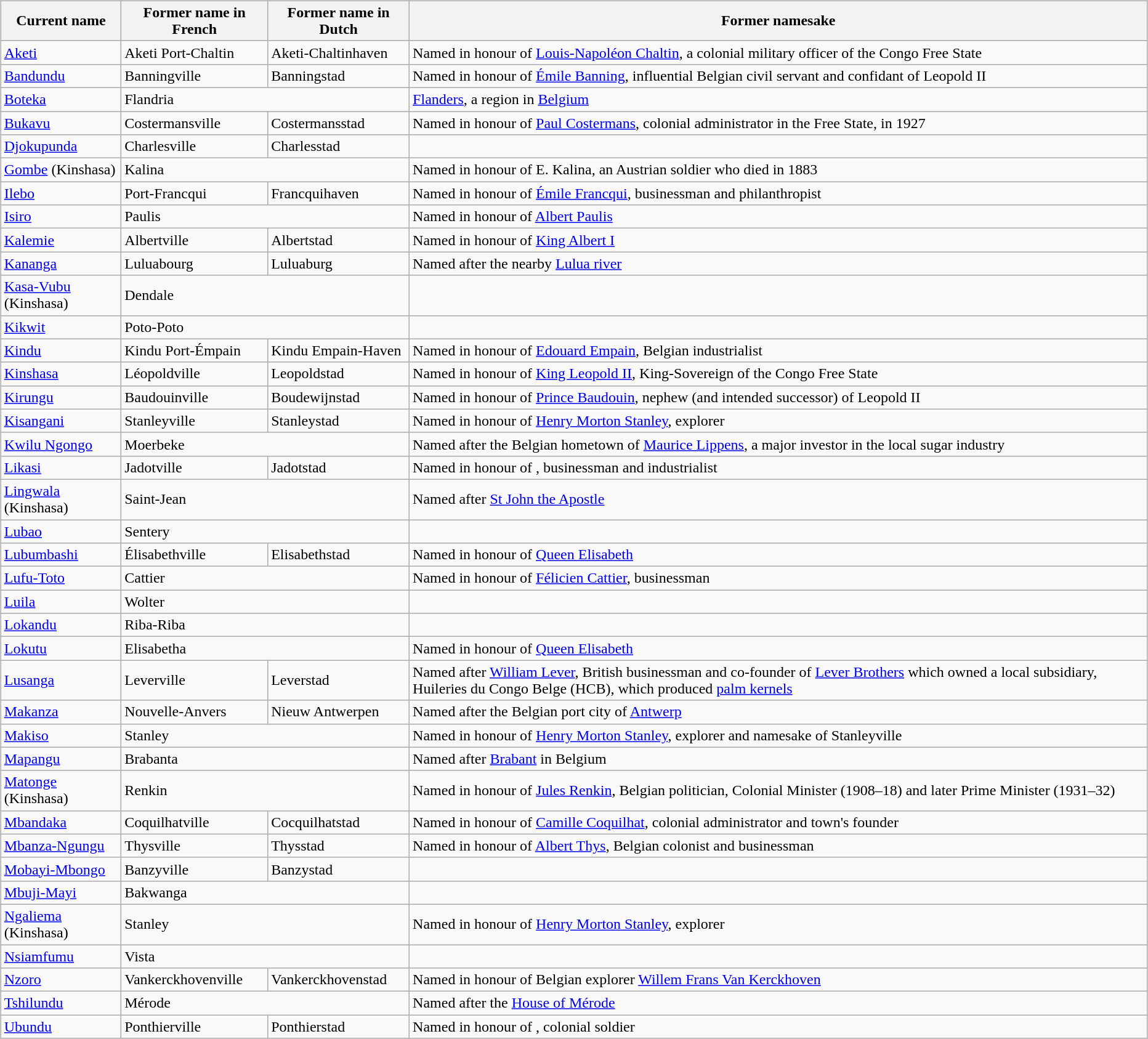<table>
<tr valign="top">
<td><br><table class="wikitable">
<tr>
<th>Current name</th>
<th>Former name in French</th>
<th>Former name in Dutch</th>
<th>Former namesake</th>
</tr>
<tr>
<td><a href='#'>Aketi</a></td>
<td>Aketi Port-Chaltin</td>
<td>Aketi-Chaltinhaven</td>
<td>Named in honour of <a href='#'>Louis-Napoléon Chaltin</a>, a colonial military officer of the Congo Free State</td>
</tr>
<tr>
<td><a href='#'>Bandundu</a></td>
<td>Banningville</td>
<td>Banningstad</td>
<td>Named in honour of <a href='#'>Émile Banning</a>, influential Belgian civil servant and confidant of Leopold II</td>
</tr>
<tr>
<td><a href='#'>Boteka</a></td>
<td colspan="2">Flandria</td>
<td><a href='#'>Flanders</a>, a region in <a href='#'>Belgium</a></td>
</tr>
<tr>
<td><a href='#'>Bukavu</a></td>
<td>Costermansville</td>
<td>Costermansstad</td>
<td>Named in honour of <a href='#'>Paul Costermans</a>, colonial administrator in the Free State, in 1927</td>
</tr>
<tr>
<td><a href='#'>Djokupunda</a></td>
<td>Charlesville</td>
<td>Charlesstad</td>
<td></td>
</tr>
<tr>
<td><a href='#'>Gombe</a> (Kinshasa)</td>
<td colspan="2">Kalina</td>
<td>Named in honour of E. Kalina, an Austrian soldier who died in 1883</td>
</tr>
<tr>
<td><a href='#'>Ilebo</a></td>
<td>Port-Francqui</td>
<td>Francquihaven</td>
<td>Named in honour of <a href='#'>Émile Francqui</a>, businessman and philanthropist</td>
</tr>
<tr>
<td><a href='#'>Isiro</a></td>
<td colspan="2">Paulis</td>
<td>Named in honour of <a href='#'>Albert Paulis</a></td>
</tr>
<tr>
<td><a href='#'>Kalemie</a></td>
<td>Albertville</td>
<td>Albertstad</td>
<td>Named in honour of <a href='#'>King Albert I</a></td>
</tr>
<tr>
<td><a href='#'>Kananga</a></td>
<td>Luluabourg</td>
<td>Luluaburg</td>
<td>Named after the nearby <a href='#'>Lulua river</a></td>
</tr>
<tr>
<td><a href='#'>Kasa-Vubu</a> (Kinshasa)</td>
<td colspan="2">Dendale</td>
<td></td>
</tr>
<tr>
<td><a href='#'>Kikwit</a></td>
<td colspan="2">Poto-Poto</td>
<td></td>
</tr>
<tr>
<td><a href='#'>Kindu</a></td>
<td>Kindu Port-Émpain</td>
<td>Kindu Empain-Haven</td>
<td>Named in honour of <a href='#'>Edouard Empain</a>, Belgian industrialist</td>
</tr>
<tr>
<td><a href='#'>Kinshasa</a></td>
<td>Léopoldville</td>
<td>Leopoldstad</td>
<td>Named in honour of <a href='#'>King Leopold II</a>, King-Sovereign of the Congo Free State</td>
</tr>
<tr>
<td><a href='#'>Kirungu</a></td>
<td>Baudouinville</td>
<td>Boudewijnstad</td>
<td>Named in honour of <a href='#'>Prince Baudouin</a>, nephew (and intended successor) of Leopold II</td>
</tr>
<tr>
<td><a href='#'>Kisangani</a></td>
<td>Stanleyville</td>
<td>Stanleystad</td>
<td>Named in honour of <a href='#'>Henry Morton Stanley</a>, explorer</td>
</tr>
<tr>
<td><a href='#'>Kwilu Ngongo</a></td>
<td colspan="2">Moerbeke</td>
<td>Named after the Belgian hometown of <a href='#'>Maurice Lippens</a>, a major investor in the local sugar industry</td>
</tr>
<tr>
<td><a href='#'>Likasi</a></td>
<td>Jadotville</td>
<td>Jadotstad</td>
<td>Named in honour of , businessman and industrialist</td>
</tr>
<tr>
<td><a href='#'>Lingwala</a> (Kinshasa)</td>
<td colspan="2">Saint-Jean</td>
<td>Named after <a href='#'>St John the Apostle</a></td>
</tr>
<tr>
<td><a href='#'>Lubao</a></td>
<td colspan="2">Sentery</td>
<td></td>
</tr>
<tr>
<td><a href='#'>Lubumbashi</a></td>
<td>Élisabethville</td>
<td>Elisabethstad</td>
<td>Named in honour of <a href='#'>Queen Elisabeth</a></td>
</tr>
<tr>
<td><a href='#'>Lufu-Toto</a></td>
<td colspan="2">Cattier</td>
<td>Named in honour of <a href='#'>Félicien Cattier</a>, businessman</td>
</tr>
<tr>
<td><a href='#'>Luila</a></td>
<td colspan="2">Wolter</td>
<td></td>
</tr>
<tr>
<td><a href='#'>Lokandu</a></td>
<td colspan="2">Riba-Riba</td>
<td></td>
</tr>
<tr>
<td><a href='#'>Lokutu</a></td>
<td colspan="2">Elisabetha</td>
<td>Named in honour of <a href='#'>Queen Elisabeth</a></td>
</tr>
<tr>
<td><a href='#'>Lusanga</a></td>
<td>Leverville</td>
<td>Leverstad</td>
<td>Named after <a href='#'>William Lever</a>, British businessman and co-founder of <a href='#'>Lever Brothers</a> which owned a local subsidiary, Huileries du Congo Belge (HCB), which produced <a href='#'>palm kernels</a></td>
</tr>
<tr>
<td><a href='#'>Makanza</a></td>
<td>Nouvelle-Anvers</td>
<td>Nieuw Antwerpen</td>
<td>Named after the Belgian port city of <a href='#'>Antwerp</a></td>
</tr>
<tr>
<td><a href='#'>Makiso</a></td>
<td colspan="2">Stanley</td>
<td>Named in honour of <a href='#'>Henry Morton Stanley</a>, explorer and namesake of Stanleyville</td>
</tr>
<tr>
<td><a href='#'>Mapangu</a></td>
<td colspan="2">Brabanta</td>
<td>Named after <a href='#'>Brabant</a> in Belgium</td>
</tr>
<tr>
<td><a href='#'>Matonge</a> (Kinshasa)</td>
<td colspan="2">Renkin</td>
<td>Named in honour of <a href='#'>Jules Renkin</a>, Belgian politician, Colonial Minister (1908–18) and later Prime Minister (1931–32)</td>
</tr>
<tr>
<td><a href='#'>Mbandaka</a></td>
<td>Coquilhatville</td>
<td>Cocquilhatstad</td>
<td>Named in honour of <a href='#'>Camille Coquilhat</a>, colonial administrator and town's founder</td>
</tr>
<tr>
<td><a href='#'>Mbanza-Ngungu</a></td>
<td>Thysville</td>
<td>Thysstad</td>
<td>Named in honour of <a href='#'>Albert Thys</a>, Belgian colonist and businessman</td>
</tr>
<tr>
<td><a href='#'>Mobayi-Mbongo</a></td>
<td>Banzyville</td>
<td>Banzystad</td>
<td></td>
</tr>
<tr>
<td><a href='#'>Mbuji-Mayi</a></td>
<td colspan="2">Bakwanga</td>
<td></td>
</tr>
<tr>
<td><a href='#'>Ngaliema</a> (Kinshasa)</td>
<td colspan="2">Stanley</td>
<td>Named in honour of <a href='#'>Henry Morton Stanley</a>, explorer</td>
</tr>
<tr>
<td><a href='#'>Nsiamfumu</a></td>
<td colspan="2">Vista</td>
<td></td>
</tr>
<tr>
<td><a href='#'>Nzoro</a></td>
<td>Vankerckhovenville</td>
<td>Vankerckhovenstad</td>
<td>Named in honour of Belgian explorer <a href='#'>Willem Frans Van Kerckhoven</a></td>
</tr>
<tr>
<td><a href='#'>Tshilundu</a></td>
<td colspan="2">Mérode</td>
<td>Named after the <a href='#'>House of Mérode</a></td>
</tr>
<tr>
<td><a href='#'>Ubundu</a></td>
<td>Ponthierville</td>
<td>Ponthierstad</td>
<td>Named in honour of , colonial soldier</td>
</tr>
</table>
</td>
</tr>
</table>
